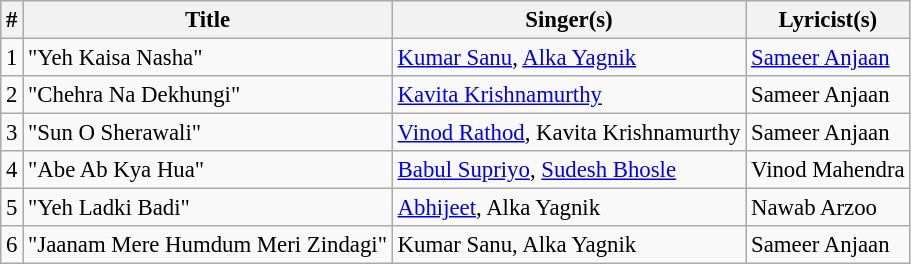<table class="wikitable" style="font-size:95%;">
<tr>
<th>#</th>
<th>Title</th>
<th>Singer(s)</th>
<th>Lyricist(s)</th>
</tr>
<tr>
<td>1</td>
<td>"Yeh Kaisa Nasha"</td>
<td><a href='#'>Kumar Sanu</a>, <a href='#'>Alka Yagnik</a></td>
<td><a href='#'>Sameer Anjaan</a></td>
</tr>
<tr>
<td>2</td>
<td>"Chehra Na Dekhungi"</td>
<td><a href='#'>Kavita Krishnamurthy</a></td>
<td>Sameer Anjaan</td>
</tr>
<tr>
<td>3</td>
<td>"Sun O Sherawali"</td>
<td><a href='#'>Vinod Rathod</a>, Kavita Krishnamurthy</td>
<td>Sameer Anjaan</td>
</tr>
<tr>
<td>4</td>
<td>"Abe Ab Kya Hua"</td>
<td><a href='#'>Babul Supriyo</a>, <a href='#'>Sudesh Bhosle</a></td>
<td>Vinod Mahendra</td>
</tr>
<tr>
<td>5</td>
<td>"Yeh Ladki Badi"</td>
<td><a href='#'>Abhijeet</a>, Alka Yagnik</td>
<td>Nawab Arzoo</td>
</tr>
<tr>
<td>6</td>
<td>"Jaanam Mere Humdum Meri Zindagi"</td>
<td>Kumar Sanu, Alka Yagnik</td>
<td>Sameer Anjaan</td>
</tr>
</table>
